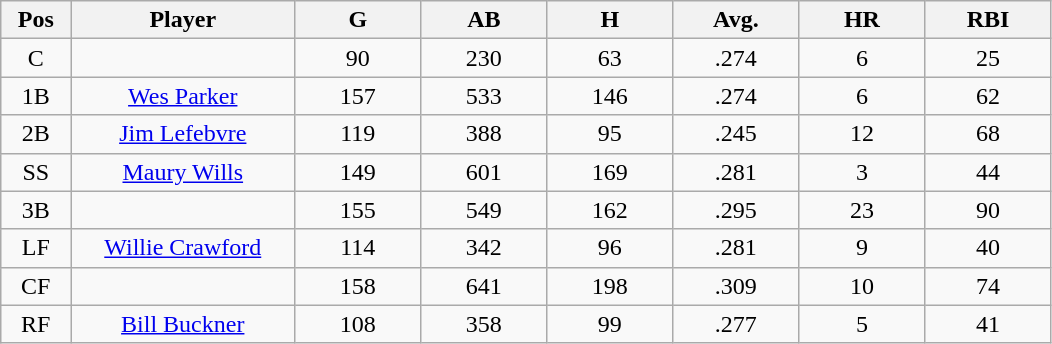<table class="wikitable sortable">
<tr>
<th bgcolor="#DDDDFF" width="5%">Pos</th>
<th bgcolor="#DDDDFF" width="16%">Player</th>
<th bgcolor="#DDDDFF" width="9%">G</th>
<th bgcolor="#DDDDFF" width="9%">AB</th>
<th bgcolor="#DDDDFF" width="9%">H</th>
<th bgcolor="#DDDDFF" width="9%">Avg.</th>
<th bgcolor="#DDDDFF" width="9%">HR</th>
<th bgcolor="#DDDDFF" width="9%">RBI</th>
</tr>
<tr align="center">
<td>C</td>
<td></td>
<td>90</td>
<td>230</td>
<td>63</td>
<td>.274</td>
<td>6</td>
<td>25</td>
</tr>
<tr align="center">
<td>1B</td>
<td><a href='#'>Wes Parker</a></td>
<td>157</td>
<td>533</td>
<td>146</td>
<td>.274</td>
<td>6</td>
<td>62</td>
</tr>
<tr align="center">
<td>2B</td>
<td><a href='#'>Jim Lefebvre</a></td>
<td>119</td>
<td>388</td>
<td>95</td>
<td>.245</td>
<td>12</td>
<td>68</td>
</tr>
<tr align="center">
<td>SS</td>
<td><a href='#'>Maury Wills</a></td>
<td>149</td>
<td>601</td>
<td>169</td>
<td>.281</td>
<td>3</td>
<td>44</td>
</tr>
<tr align="Center">
<td>3B</td>
<td></td>
<td>155</td>
<td>549</td>
<td>162</td>
<td>.295</td>
<td>23</td>
<td>90</td>
</tr>
<tr align="center">
<td>LF</td>
<td><a href='#'>Willie Crawford</a></td>
<td>114</td>
<td>342</td>
<td>96</td>
<td>.281</td>
<td>9</td>
<td>40</td>
</tr>
<tr align="center">
<td>CF</td>
<td></td>
<td>158</td>
<td>641</td>
<td>198</td>
<td>.309</td>
<td>10</td>
<td>74</td>
</tr>
<tr align="center">
<td>RF</td>
<td><a href='#'>Bill Buckner</a></td>
<td>108</td>
<td>358</td>
<td>99</td>
<td>.277</td>
<td>5</td>
<td>41</td>
</tr>
</table>
